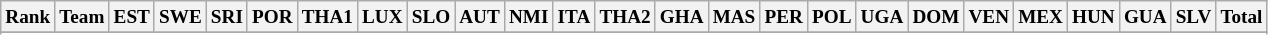<table class="wikitable" style="font-size:80%; text-align:center">
<tr>
<th>Rank</th>
<th>Team</th>
<th>EST</th>
<th>SWE</th>
<th>SRI</th>
<th>POR</th>
<th>THA1</th>
<th>LUX</th>
<th>SLO</th>
<th>AUT</th>
<th>NMI</th>
<th>ITA</th>
<th>THA2</th>
<th>GHA</th>
<th>MAS</th>
<th>PER</th>
<th>POL</th>
<th>UGA</th>
<th>DOM</th>
<th>VEN</th>
<th>MEX</th>
<th>HUN</th>
<th>GUA</th>
<th>SLV</th>
<th>Total</th>
</tr>
<tr>
</tr>
<tr>
</tr>
<tr>
</tr>
<tr>
</tr>
<tr>
</tr>
<tr>
</tr>
<tr>
</tr>
<tr>
</tr>
<tr>
</tr>
<tr>
</tr>
<tr>
</tr>
<tr>
</tr>
<tr>
</tr>
<tr>
</tr>
<tr>
</tr>
<tr>
</tr>
<tr>
</tr>
</table>
